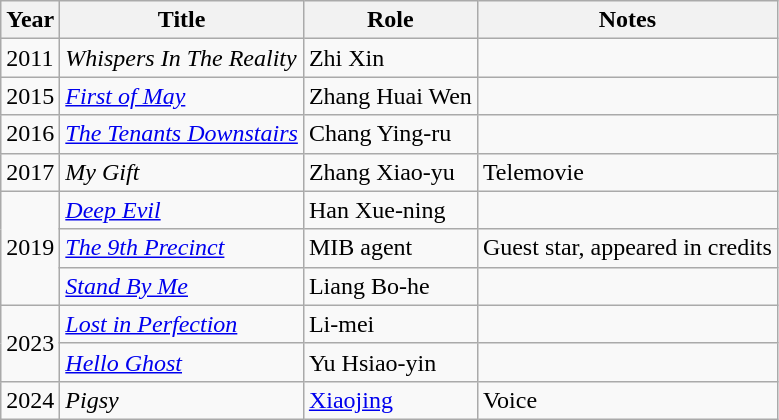<table class="wikitable sortable">
<tr>
<th>Year</th>
<th>Title</th>
<th>Role</th>
<th class="unsortable">Notes</th>
</tr>
<tr>
<td>2011</td>
<td><em>Whispers In The Reality</em></td>
<td>Zhi Xin</td>
<td></td>
</tr>
<tr>
<td>2015</td>
<td><em><a href='#'>First of May</a></em></td>
<td>Zhang Huai Wen</td>
<td></td>
</tr>
<tr>
<td>2016</td>
<td><em><a href='#'>The Tenants Downstairs</a></em></td>
<td>Chang Ying-ru</td>
<td></td>
</tr>
<tr>
<td>2017</td>
<td><em>My Gift</em></td>
<td>Zhang Xiao-yu</td>
<td>Telemovie</td>
</tr>
<tr>
<td rowspan=3>2019</td>
<td><em><a href='#'>Deep Evil</a></em></td>
<td>Han Xue-ning</td>
<td></td>
</tr>
<tr>
<td><em><a href='#'>The 9th Precinct</a></em></td>
<td>MIB agent</td>
<td>Guest star, appeared in credits</td>
</tr>
<tr>
<td><em><a href='#'>Stand By Me</a></em></td>
<td>Liang Bo-he</td>
<td></td>
</tr>
<tr>
<td rowspan=2>2023</td>
<td><em><a href='#'>Lost in Perfection</a></em></td>
<td>Li-mei</td>
<td></td>
</tr>
<tr>
<td><em><a href='#'>Hello Ghost</a></em></td>
<td>Yu Hsiao-yin</td>
</tr>
<tr>
<td>2024</td>
<td><em>Pigsy</em></td>
<td><a href='#'>Xiaojing</a></td>
<td>Voice</td>
</tr>
</table>
